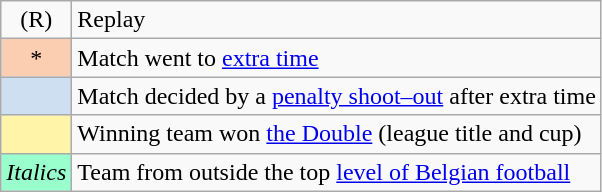<table class="wikitable">
<tr>
<td align=center>(R)</td>
<td>Replay</td>
</tr>
<tr>
<td align=center style="background-color:#FBCEB1">*</td>
<td>Match went to <a href='#'>extra time</a></td>
</tr>
<tr>
<td align=center style="background-color:#cedff2"></td>
<td>Match decided by a <a href='#'>penalty shoot–out</a> after extra time</td>
</tr>
<tr>
<td align=center style="background-color:#fff4a7"></td>
<td>Winning team won <a href='#'>the Double</a> (league title and cup)</td>
</tr>
<tr>
<td align=center style="background-color:#9FC"><em>Italics</em></td>
<td>Team from outside the top <a href='#'>level of Belgian football</a></td>
</tr>
</table>
